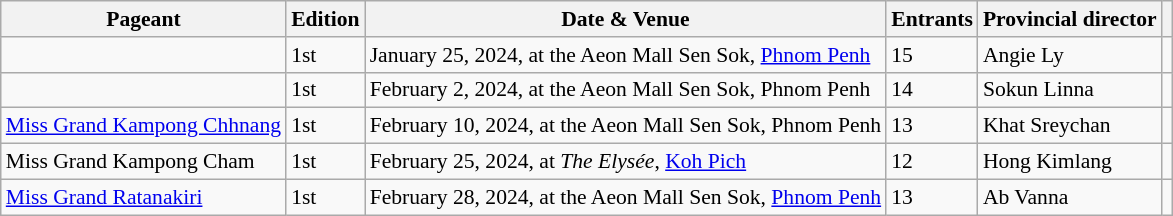<table class="wikitable defaultcenter col3left" style="font-size: 90%;">
<tr>
<th>Pageant</th>
<th>Edition</th>
<th>Date & Venue</th>
<th>Entrants</th>
<th>Provincial director</th>
<th></th>
</tr>
<tr>
<td></td>
<td>1st</td>
<td>January 25, 2024, at the Aeon Mall Sen Sok, <a href='#'>Phnom Penh</a></td>
<td>15</td>
<td>Angie Ly</td>
<td></td>
</tr>
<tr>
<td></td>
<td>1st</td>
<td>February 2, 2024, at the Aeon Mall Sen Sok, Phnom Penh</td>
<td>14</td>
<td>Sokun Linna</td>
<td></td>
</tr>
<tr>
<td><a href='#'>Miss Grand Kampong Chhnang</a></td>
<td>1st</td>
<td>February 10, 2024, at the Aeon Mall Sen Sok, Phnom Penh</td>
<td>13</td>
<td>Khat Sreychan</td>
<td></td>
</tr>
<tr>
<td>Miss Grand Kampong Cham</td>
<td>1st</td>
<td>February 25, 2024, at <em>The Elysée</em>, <a href='#'>Koh Pich</a></td>
<td>12</td>
<td>Hong Kimlang</td>
<td></td>
</tr>
<tr>
<td><a href='#'>Miss Grand Ratanakiri</a></td>
<td>1st</td>
<td>February 28, 2024, at the Aeon Mall Sen Sok, <a href='#'>Phnom Penh</a></td>
<td>13</td>
<td>Ab Vanna</td>
<td></td>
</tr>
</table>
